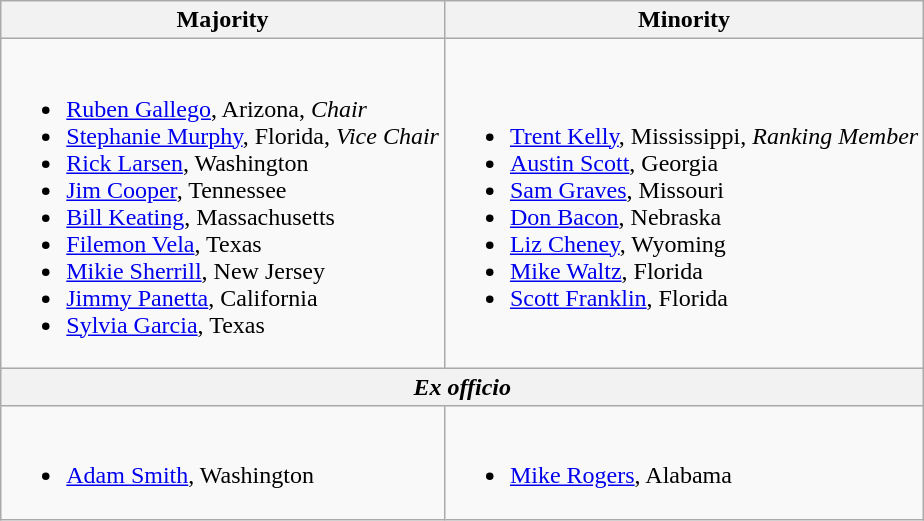<table class=wikitable>
<tr>
<th>Majority</th>
<th>Minority</th>
</tr>
<tr>
<td><br><ul><li><a href='#'>Ruben Gallego</a>, Arizona, <em>Chair</em></li><li><a href='#'>Stephanie Murphy</a>, Florida, <em>Vice Chair</em></li><li><a href='#'>Rick Larsen</a>, Washington</li><li><a href='#'>Jim Cooper</a>, Tennessee</li><li><a href='#'>Bill Keating</a>, Massachusetts</li><li><a href='#'>Filemon Vela</a>, Texas</li><li><a href='#'>Mikie Sherrill</a>, New Jersey</li><li><a href='#'>Jimmy Panetta</a>, California</li><li><a href='#'>Sylvia Garcia</a>, Texas</li></ul></td>
<td><br><ul><li><a href='#'>Trent Kelly</a>, Mississippi, <em>Ranking Member</em></li><li><a href='#'>Austin Scott</a>, Georgia</li><li><a href='#'>Sam Graves</a>, Missouri</li><li><a href='#'>Don Bacon</a>, Nebraska</li><li><a href='#'>Liz Cheney</a>, Wyoming</li><li><a href='#'>Mike Waltz</a>, Florida</li><li><a href='#'>Scott Franklin</a>, Florida</li></ul></td>
</tr>
<tr>
<th colspan=2><em>Ex officio</em></th>
</tr>
<tr>
<td><br><ul><li><a href='#'>Adam Smith</a>, Washington</li></ul></td>
<td><br><ul><li><a href='#'>Mike Rogers</a>, Alabama</li></ul></td>
</tr>
</table>
